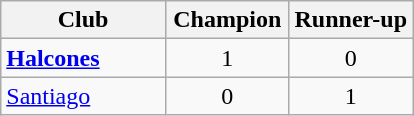<table class="wikitable" style="text-align: center;">
<tr>
<th width=40%>Club</th>
<th width=30%>Champion</th>
<th width=30%>Runner-up</th>
</tr>
<tr>
<td align=left><strong><a href='#'>Halcones</a></strong></td>
<td>1</td>
<td>0</td>
</tr>
<tr>
<td align=left><a href='#'>Santiago</a></td>
<td>0</td>
<td>1</td>
</tr>
</table>
